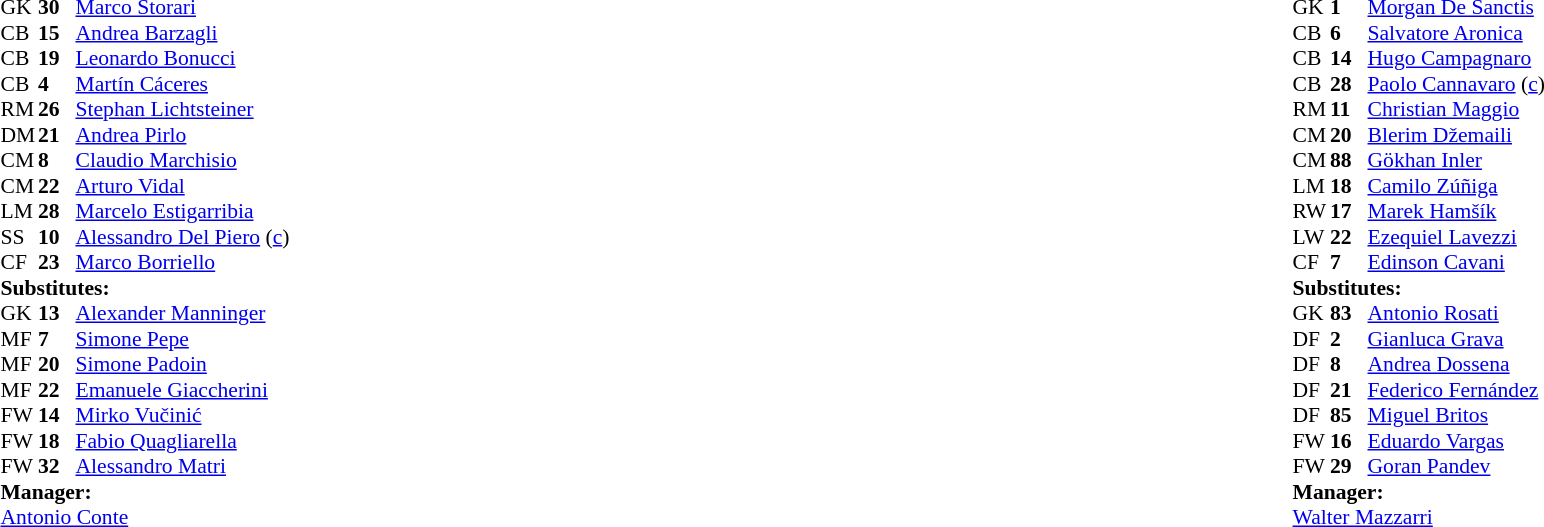<table width="100%">
<tr>
<td valign="top" width="50%"><br><table style="font-size: 90%" cellspacing="0" cellpadding="0">
<tr>
<td colspan=4></td>
</tr>
<tr>
<th width="25"></th>
<th width="25"></th>
</tr>
<tr>
<td>GK</td>
<td><strong>30</strong></td>
<td> <a href='#'>Marco Storari</a></td>
<td></td>
</tr>
<tr>
<td>CB</td>
<td><strong>15</strong></td>
<td> <a href='#'>Andrea Barzagli</a></td>
</tr>
<tr>
<td>CB</td>
<td><strong>19</strong></td>
<td> <a href='#'>Leonardo Bonucci</a></td>
</tr>
<tr>
<td>CB</td>
<td><strong>4</strong></td>
<td> <a href='#'>Martín Cáceres</a></td>
</tr>
<tr>
<td>RM</td>
<td><strong>26</strong></td>
<td> <a href='#'>Stephan Lichtsteiner</a></td>
<td></td>
<td></td>
</tr>
<tr>
<td>DM</td>
<td><strong>21</strong></td>
<td> <a href='#'>Andrea Pirlo</a></td>
</tr>
<tr>
<td>CM</td>
<td><strong>8</strong></td>
<td> <a href='#'>Claudio Marchisio</a></td>
<td></td>
</tr>
<tr>
<td>CM</td>
<td><strong>22</strong></td>
<td> <a href='#'>Arturo Vidal</a></td>
</tr>
<tr>
<td>LM</td>
<td><strong>28</strong></td>
<td> <a href='#'>Marcelo Estigarribia</a></td>
</tr>
<tr>
<td>SS</td>
<td><strong>10</strong></td>
<td> <a href='#'>Alessandro Del Piero</a> (<a href='#'>c</a>)</td>
<td></td>
<td></td>
</tr>
<tr>
<td>CF</td>
<td><strong>23</strong></td>
<td> <a href='#'>Marco Borriello</a></td>
<td></td>
<td></td>
</tr>
<tr>
<td colspan=3><strong>Substitutes:</strong></td>
</tr>
<tr>
<td>GK</td>
<td><strong>13</strong></td>
<td> <a href='#'>Alexander Manninger</a></td>
</tr>
<tr>
<td>MF</td>
<td><strong>7</strong></td>
<td> <a href='#'>Simone Pepe</a></td>
<td></td>
<td></td>
</tr>
<tr>
<td>MF</td>
<td><strong>20</strong></td>
<td> <a href='#'>Simone Padoin</a></td>
</tr>
<tr>
<td>MF</td>
<td><strong>22</strong></td>
<td> <a href='#'>Emanuele Giaccherini</a></td>
</tr>
<tr>
<td>FW</td>
<td><strong>14</strong></td>
<td> <a href='#'>Mirko Vučinić</a></td>
<td></td>
<td></td>
</tr>
<tr>
<td>FW</td>
<td><strong>18</strong></td>
<td> <a href='#'>Fabio Quagliarella</a></td>
<td></td>
<td></td>
</tr>
<tr>
<td>FW</td>
<td><strong>32</strong></td>
<td> <a href='#'>Alessandro Matri</a></td>
</tr>
<tr>
<td colspan=3><strong>Manager:</strong></td>
</tr>
<tr>
<td colspan=3> <a href='#'>Antonio Conte</a></td>
</tr>
</table>
</td>
<td valign="top"></td>
<td valign="top" width="50%"><br><table style="font-size: 90%" cellspacing="0" cellpadding="0" align="center">
<tr>
<td colspan=4></td>
</tr>
<tr>
<th width=25></th>
<th width=25></th>
</tr>
<tr>
<td>GK</td>
<td><strong>1</strong></td>
<td> <a href='#'>Morgan De Sanctis</a></td>
<td></td>
</tr>
<tr>
<td>CB</td>
<td><strong>6</strong></td>
<td> <a href='#'>Salvatore Aronica</a></td>
</tr>
<tr>
<td>CB</td>
<td><strong>14</strong></td>
<td> <a href='#'>Hugo Campagnaro</a></td>
</tr>
<tr>
<td>CB</td>
<td><strong>28</strong></td>
<td> <a href='#'>Paolo Cannavaro</a> (<a href='#'>c</a>)</td>
<td></td>
</tr>
<tr>
<td>RM</td>
<td><strong>11</strong></td>
<td> <a href='#'>Christian Maggio</a></td>
</tr>
<tr>
<td>CM</td>
<td><strong>20</strong></td>
<td> <a href='#'>Blerim Džemaili</a></td>
<td></td>
</tr>
<tr>
<td>CM</td>
<td><strong>88</strong></td>
<td> <a href='#'>Gökhan Inler</a></td>
</tr>
<tr>
<td>LM</td>
<td><strong>18</strong></td>
<td> <a href='#'>Camilo Zúñiga</a></td>
</tr>
<tr>
<td>RW</td>
<td><strong>17</strong></td>
<td> <a href='#'>Marek Hamšík</a></td>
<td></td>
<td></td>
</tr>
<tr>
<td>LW</td>
<td><strong>22</strong></td>
<td> <a href='#'>Ezequiel Lavezzi</a></td>
<td></td>
<td></td>
</tr>
<tr>
<td>CF</td>
<td><strong>7</strong></td>
<td> <a href='#'>Edinson Cavani</a></td>
<td></td>
<td></td>
</tr>
<tr>
<td colspan=3><strong>Substitutes:</strong></td>
</tr>
<tr>
<td>GK</td>
<td><strong>83</strong></td>
<td> <a href='#'>Antonio Rosati</a></td>
</tr>
<tr>
<td>DF</td>
<td><strong>2</strong></td>
<td> <a href='#'>Gianluca Grava</a></td>
</tr>
<tr>
<td>DF</td>
<td><strong>8</strong></td>
<td> <a href='#'>Andrea Dossena</a></td>
<td></td>
<td></td>
</tr>
<tr>
<td>DF</td>
<td><strong>21</strong></td>
<td> <a href='#'>Federico Fernández</a></td>
</tr>
<tr>
<td>DF</td>
<td><strong>85</strong></td>
<td> <a href='#'>Miguel Britos</a></td>
<td></td>
<td></td>
</tr>
<tr>
<td>FW</td>
<td><strong>16</strong></td>
<td> <a href='#'>Eduardo Vargas</a></td>
</tr>
<tr>
<td>FW</td>
<td><strong>29</strong></td>
<td> <a href='#'>Goran Pandev</a></td>
<td></td>
<td></td>
</tr>
<tr>
<td colspan=3><strong>Manager:</strong></td>
</tr>
<tr>
<td colspan=3> <a href='#'>Walter Mazzarri</a></td>
</tr>
</table>
</td>
</tr>
</table>
